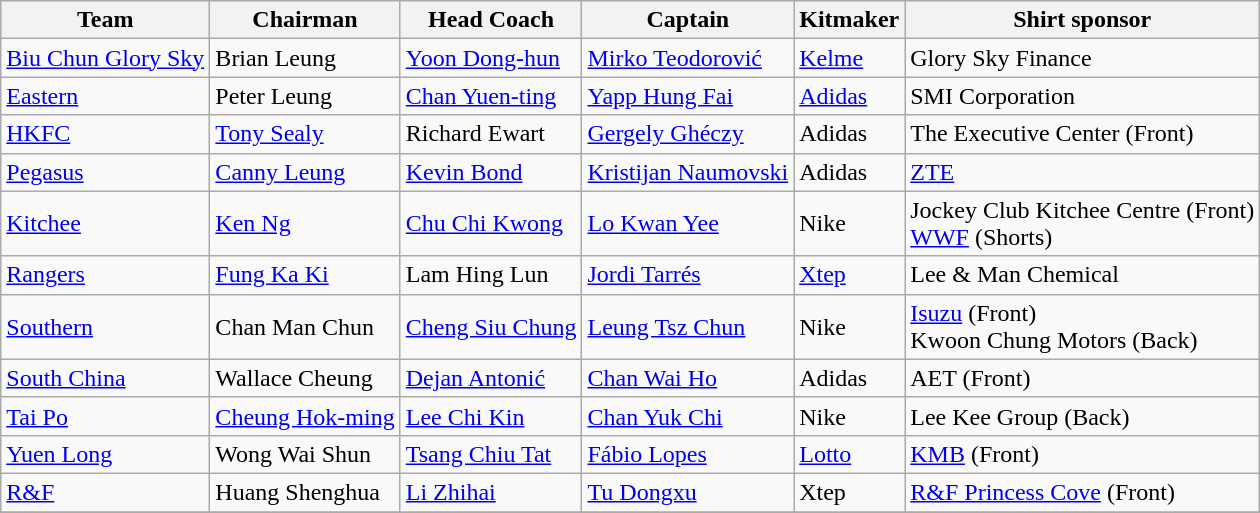<table class="wikitable sortable" style="text-align: left;">
<tr>
<th>Team</th>
<th>Chairman</th>
<th>Head Coach</th>
<th>Captain</th>
<th>Kitmaker</th>
<th>Shirt sponsor</th>
</tr>
<tr>
<td><a href='#'>Biu Chun Glory Sky</a></td>
<td>Brian Leung</td>
<td> <a href='#'>Yoon Dong-hun</a></td>
<td><a href='#'>Mirko Teodorović</a></td>
<td><a href='#'>Kelme</a></td>
<td>Glory Sky Finance</td>
</tr>
<tr>
<td><a href='#'>Eastern</a></td>
<td>Peter Leung</td>
<td><a href='#'>Chan Yuen-ting</a></td>
<td><a href='#'>Yapp Hung Fai</a></td>
<td><a href='#'>Adidas</a></td>
<td>SMI Corporation</td>
</tr>
<tr>
<td><a href='#'>HKFC</a></td>
<td> <a href='#'>Tony Sealy</a></td>
<td> Richard Ewart</td>
<td> <a href='#'>Gergely Ghéczy</a></td>
<td>Adidas</td>
<td>The Executive Center (Front)</td>
</tr>
<tr>
<td><a href='#'>Pegasus</a></td>
<td><a href='#'>Canny Leung</a></td>
<td> <a href='#'>Kevin Bond</a></td>
<td> <a href='#'>Kristijan Naumovski</a></td>
<td>Adidas</td>
<td><a href='#'>ZTE</a></td>
</tr>
<tr>
<td><a href='#'>Kitchee</a></td>
<td><a href='#'>Ken Ng</a></td>
<td><a href='#'>Chu Chi Kwong</a></td>
<td><a href='#'>Lo Kwan Yee</a></td>
<td>Nike</td>
<td>Jockey Club Kitchee Centre (Front)<br><a href='#'>WWF</a> (Shorts)</td>
</tr>
<tr>
<td><a href='#'>Rangers</a></td>
<td><a href='#'>Fung Ka Ki</a></td>
<td>Lam Hing Lun</td>
<td> <a href='#'>Jordi Tarrés</a></td>
<td><a href='#'>Xtep</a></td>
<td>Lee & Man Chemical</td>
</tr>
<tr>
<td><a href='#'>Southern</a></td>
<td>Chan Man Chun</td>
<td><a href='#'>Cheng Siu Chung</a></td>
<td><a href='#'>Leung Tsz Chun</a></td>
<td>Nike</td>
<td><a href='#'>Isuzu</a> (Front)<br>Kwoon Chung Motors (Back)</td>
</tr>
<tr>
<td><a href='#'>South China</a></td>
<td>Wallace Cheung</td>
<td> <a href='#'>Dejan Antonić</a></td>
<td><a href='#'>Chan Wai Ho</a></td>
<td>Adidas</td>
<td>AET (Front)</td>
</tr>
<tr>
<td><a href='#'>Tai Po</a></td>
<td><a href='#'>Cheung Hok-ming</a></td>
<td><a href='#'>Lee Chi Kin</a></td>
<td><a href='#'>Chan Yuk Chi</a></td>
<td>Nike</td>
<td>Lee Kee Group (Back)</td>
</tr>
<tr>
<td><a href='#'>Yuen Long</a></td>
<td>Wong Wai Shun</td>
<td><a href='#'>Tsang Chiu Tat</a></td>
<td> <a href='#'>Fábio Lopes</a></td>
<td><a href='#'>Lotto</a></td>
<td><a href='#'>KMB</a> (Front)</td>
</tr>
<tr>
<td> <a href='#'>R&F</a></td>
<td> Huang Shenghua</td>
<td> <a href='#'>Li Zhihai</a></td>
<td> <a href='#'>Tu Dongxu</a></td>
<td>Xtep</td>
<td><a href='#'>R&F Princess Cove</a> (Front)</td>
</tr>
<tr>
</tr>
</table>
